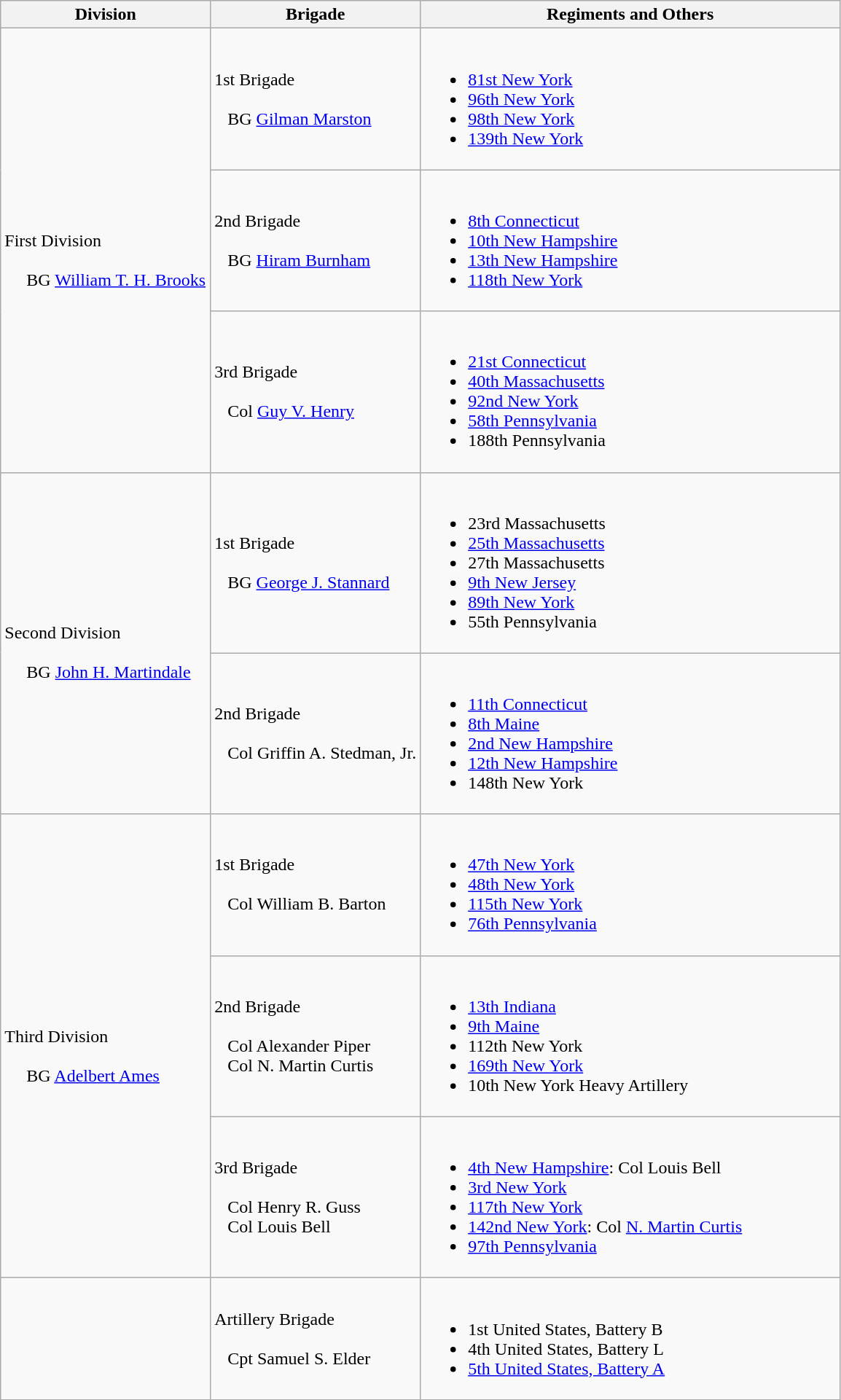<table class="wikitable">
<tr>
<th width=25%>Division</th>
<th width=25%>Brigade</th>
<th>Regiments and Others</th>
</tr>
<tr>
<td rowspan=3><br>First Division<br>
<br>    
BG <a href='#'>William T. H. Brooks</a></td>
<td>1st Brigade<br><br>  
BG <a href='#'>Gilman Marston</a></td>
<td><br><ul><li><a href='#'>81st New York</a></li><li><a href='#'>96th New York</a></li><li><a href='#'>98th New York</a></li><li><a href='#'>139th New York</a></li></ul></td>
</tr>
<tr>
<td>2nd Brigade<br><br>  
BG <a href='#'>Hiram Burnham</a></td>
<td><br><ul><li><a href='#'>8th Connecticut</a></li><li><a href='#'>10th New Hampshire</a></li><li><a href='#'>13th New Hampshire</a></li><li><a href='#'>118th New York</a></li></ul></td>
</tr>
<tr>
<td>3rd Brigade<br><br>  
Col <a href='#'>Guy V. Henry</a></td>
<td><br><ul><li><a href='#'>21st Connecticut</a></li><li><a href='#'>40th Massachusetts</a></li><li><a href='#'>92nd New York</a></li><li><a href='#'>58th Pennsylvania</a></li><li>188th Pennsylvania</li></ul></td>
</tr>
<tr>
<td rowspan=2><br>Second Division <br>
<br>    
BG <a href='#'>John H. Martindale</a></td>
<td>1st Brigade<br><br>  
BG <a href='#'>George J. Stannard</a></td>
<td><br><ul><li>23rd Massachusetts</li><li><a href='#'>25th Massachusetts</a></li><li>27th Massachusetts</li><li><a href='#'>9th New Jersey</a></li><li><a href='#'>89th New York</a></li><li>55th Pennsylvania</li></ul></td>
</tr>
<tr>
<td>2nd Brigade<br><br>  
Col Griffin A. Stedman, Jr.</td>
<td><br><ul><li><a href='#'>11th Connecticut</a></li><li><a href='#'>8th Maine</a></li><li><a href='#'>2nd New Hampshire</a></li><li><a href='#'>12th New Hampshire</a></li><li>148th New York</li></ul></td>
</tr>
<tr>
<td rowspan=3><br>Third Division<br>
<br>    
BG <a href='#'>Adelbert Ames</a></td>
<td>1st Brigade<br><br>  
Col William B. Barton</td>
<td><br><ul><li><a href='#'>47th New York</a></li><li><a href='#'>48th New York</a></li><li><a href='#'>115th New York</a></li><li><a href='#'>76th Pennsylvania</a></li></ul></td>
</tr>
<tr>
<td>2nd Brigade<br><br>  
Col Alexander Piper
<br>  
Col N. Martin Curtis</td>
<td><br><ul><li><a href='#'>13th Indiana</a></li><li><a href='#'>9th Maine</a></li><li>112th New York</li><li><a href='#'>169th New York</a></li><li>10th New York Heavy Artillery</li></ul></td>
</tr>
<tr>
<td>3rd Brigade<br><br>  
Col Henry R. Guss
<br>  
Col Louis Bell</td>
<td><br><ul><li><a href='#'>4th New Hampshire</a>: Col Louis Bell</li><li><a href='#'>3rd New York</a></li><li><a href='#'>117th New York</a></li><li><a href='#'>142nd New York</a>: Col <a href='#'>N. Martin Curtis</a></li><li><a href='#'>97th Pennsylvania</a></li></ul></td>
</tr>
<tr>
<td></td>
<td>Artillery Brigade<br><br>  
Cpt Samuel S. Elder</td>
<td><br><ul><li>1st United States, Battery B</li><li>4th United States, Battery L</li><li><a href='#'>5th United States, Battery A</a></li></ul></td>
</tr>
</table>
